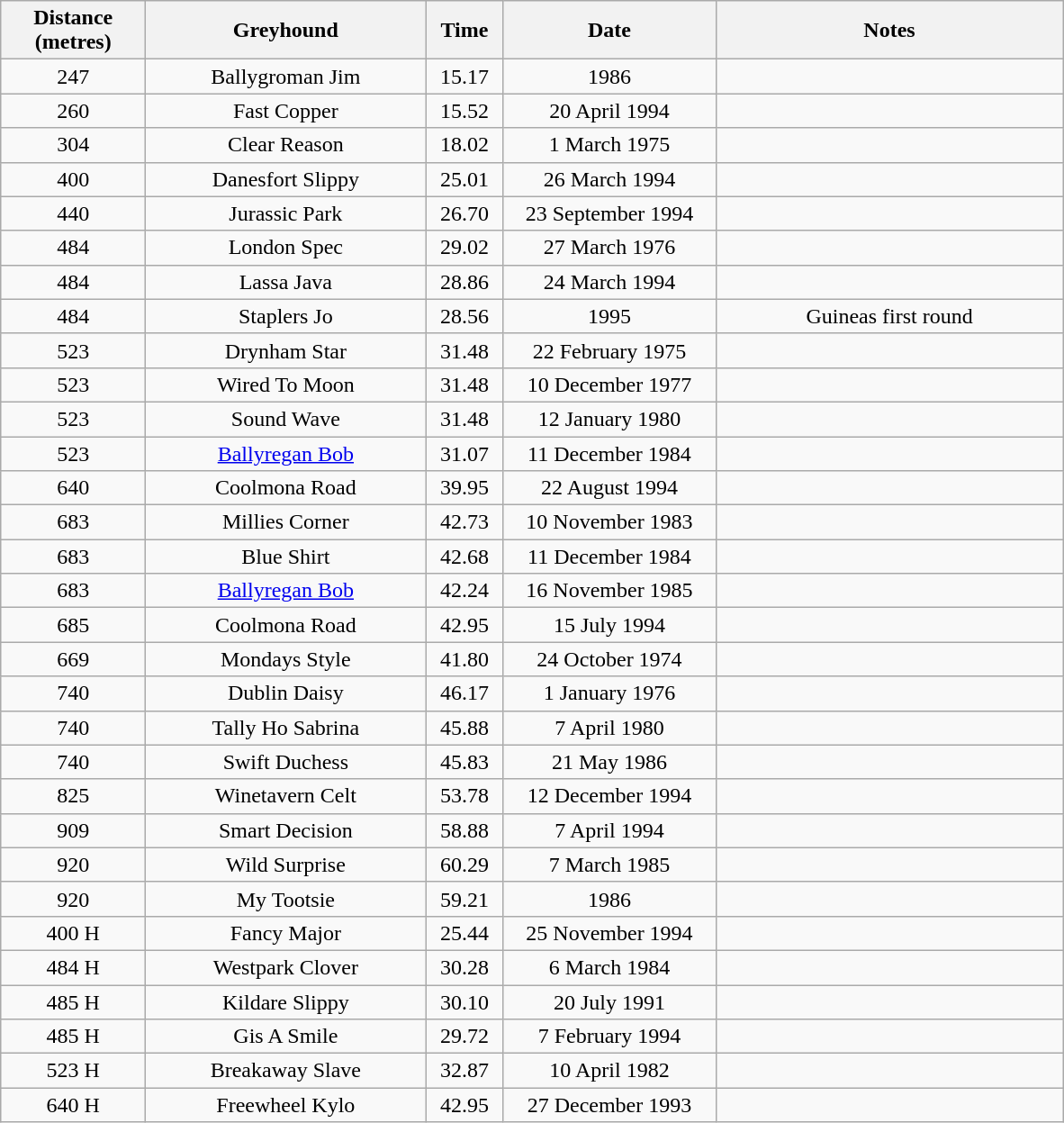<table class="wikitable" style="font-size: 100%">
<tr>
<th width=100>Distance <br>(metres)</th>
<th width=200>Greyhound</th>
<th width=50>Time</th>
<th width=150>Date</th>
<th width=250>Notes</th>
</tr>
<tr align=center>
<td>247</td>
<td>Ballygroman Jim</td>
<td>15.17</td>
<td>1986</td>
<td></td>
</tr>
<tr align=center>
<td>260</td>
<td>Fast Copper</td>
<td>15.52</td>
<td>20 April 1994</td>
<td></td>
</tr>
<tr align=center>
<td>304</td>
<td>Clear Reason</td>
<td>18.02</td>
<td>1 March 1975</td>
<td></td>
</tr>
<tr align=center>
<td>400</td>
<td>Danesfort Slippy</td>
<td>25.01</td>
<td>26 March 1994</td>
<td></td>
</tr>
<tr align=center>
<td>440</td>
<td>Jurassic Park</td>
<td>26.70</td>
<td>23 September 1994</td>
<td></td>
</tr>
<tr align=center>
<td>484</td>
<td>London Spec</td>
<td>29.02</td>
<td>27 March 1976</td>
<td></td>
</tr>
<tr align=center>
<td>484</td>
<td>Lassa Java</td>
<td>28.86</td>
<td>24 March 1994</td>
<td></td>
</tr>
<tr align=center>
<td>484</td>
<td>Staplers Jo</td>
<td>28.56</td>
<td>1995</td>
<td>Guineas first round</td>
</tr>
<tr align=center>
<td>523</td>
<td>Drynham Star</td>
<td>31.48</td>
<td>22 February 1975</td>
<td></td>
</tr>
<tr align=center>
<td>523</td>
<td>Wired To Moon</td>
<td>31.48</td>
<td>10 December 1977</td>
<td></td>
</tr>
<tr align=center>
<td>523</td>
<td>Sound Wave</td>
<td>31.48</td>
<td>12 January 1980</td>
<td></td>
</tr>
<tr align=center>
<td>523</td>
<td><a href='#'>Ballyregan Bob</a></td>
<td>31.07</td>
<td>11 December 1984</td>
<td></td>
</tr>
<tr align=center>
<td>640</td>
<td>Coolmona Road</td>
<td>39.95</td>
<td>22 August 1994</td>
<td></td>
</tr>
<tr align=center>
<td>683</td>
<td>Millies Corner</td>
<td>42.73</td>
<td>10 November 1983</td>
<td></td>
</tr>
<tr align=center>
<td>683</td>
<td>Blue Shirt</td>
<td>42.68</td>
<td>11 December 1984</td>
<td></td>
</tr>
<tr align=center>
<td>683</td>
<td><a href='#'>Ballyregan Bob</a></td>
<td>42.24</td>
<td>16 November 1985</td>
<td></td>
</tr>
<tr align=center>
<td>685</td>
<td>Coolmona Road</td>
<td>42.95</td>
<td>15 July 1994</td>
<td></td>
</tr>
<tr align=center>
<td>669</td>
<td>Mondays Style</td>
<td>41.80</td>
<td>24 October 1974</td>
<td></td>
</tr>
<tr align=center>
<td>740</td>
<td>Dublin Daisy</td>
<td>46.17</td>
<td>1 January 1976</td>
<td></td>
</tr>
<tr align=center>
<td>740</td>
<td>Tally Ho Sabrina</td>
<td>45.88</td>
<td>7 April 1980</td>
<td></td>
</tr>
<tr align=center>
<td>740</td>
<td>Swift Duchess</td>
<td>45.83</td>
<td>21 May 1986</td>
<td></td>
</tr>
<tr align=center>
<td>825</td>
<td>Winetavern Celt</td>
<td>53.78</td>
<td>12 December 1994</td>
<td></td>
</tr>
<tr align=center>
<td>909</td>
<td>Smart Decision</td>
<td>58.88</td>
<td>7 April 1994</td>
<td></td>
</tr>
<tr align=center>
<td>920</td>
<td>Wild Surprise</td>
<td>60.29</td>
<td>7 March 1985</td>
<td></td>
</tr>
<tr align=center>
<td>920</td>
<td>My Tootsie</td>
<td>59.21</td>
<td>1986</td>
<td></td>
</tr>
<tr align=center>
<td>400 H</td>
<td>Fancy Major</td>
<td>25.44</td>
<td>25 November 1994</td>
<td></td>
</tr>
<tr align=center>
<td>484 H</td>
<td>Westpark Clover</td>
<td>30.28</td>
<td>6 March 1984</td>
<td></td>
</tr>
<tr align=center>
<td>485 H</td>
<td>Kildare Slippy</td>
<td>30.10</td>
<td>20 July 1991</td>
<td></td>
</tr>
<tr align=center>
<td>485 H</td>
<td>Gis A Smile</td>
<td>29.72</td>
<td>7 February 1994</td>
<td></td>
</tr>
<tr align=center>
<td>523 H</td>
<td>Breakaway Slave</td>
<td>32.87</td>
<td>10 April 1982</td>
<td></td>
</tr>
<tr align=center>
<td>640 H</td>
<td>Freewheel Kylo</td>
<td>42.95</td>
<td>27 December 1993</td>
<td></td>
</tr>
</table>
